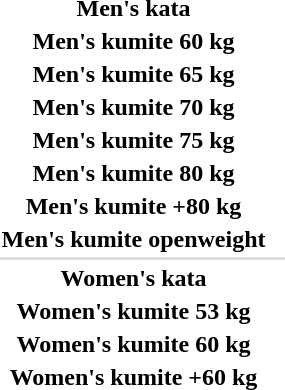<table>
<tr>
<th scope="row">Men's kata</th>
<td></td>
<td></td>
<td></td>
</tr>
<tr>
<th scope="row" rowspan=2>Men's kumite 60 kg</th>
<td rowspan=2></td>
<td rowspan=2></td>
<td></td>
</tr>
<tr>
<td></td>
</tr>
<tr>
<th scope="row" rowspan=2>Men's kumite 65 kg</th>
<td rowspan=2></td>
<td rowspan=2></td>
<td></td>
</tr>
<tr>
<td></td>
</tr>
<tr>
<th scope="row" rowspan=2>Men's kumite 70 kg</th>
<td rowspan=2></td>
<td rowspan=2></td>
<td></td>
</tr>
<tr>
<td></td>
</tr>
<tr>
<th scope="row" rowspan=2>Men's kumite 75 kg</th>
<td rowspan=2></td>
<td rowspan=2></td>
<td></td>
</tr>
<tr>
<td></td>
</tr>
<tr>
<th scope="row" rowspan=2>Men's kumite 80 kg</th>
<td rowspan=2></td>
<td rowspan=2></td>
<td></td>
</tr>
<tr>
<td></td>
</tr>
<tr>
<th scope="row" rowspan=2>Men's kumite +80 kg</th>
<td rowspan=2></td>
<td rowspan=2></td>
<td></td>
</tr>
<tr>
<td></td>
</tr>
<tr>
<th scope="row" rowspan=2>Men's kumite openweight</th>
<td rowspan=2></td>
<td rowspan=2></td>
<td></td>
</tr>
<tr>
<td></td>
</tr>
<tr bgcolor=#DDDDDD>
<td colspan=4></td>
</tr>
<tr>
<th scope="row">Women's kata</th>
<td></td>
<td></td>
<td></td>
</tr>
<tr>
<th scope="row" rowspan=2>Women's kumite 53 kg</th>
<td rowspan=2></td>
<td rowspan=2></td>
<td></td>
</tr>
<tr>
<td></td>
</tr>
<tr>
<th scope="row" rowspan=2>Women's kumite 60 kg</th>
<td rowspan=2></td>
<td rowspan=2></td>
<td></td>
</tr>
<tr>
<td></td>
</tr>
<tr>
<th scope="row" rowspan=2>Women's kumite +60 kg</th>
<td rowspan=2></td>
<td rowspan=2></td>
<td></td>
</tr>
<tr>
<td></td>
</tr>
</table>
